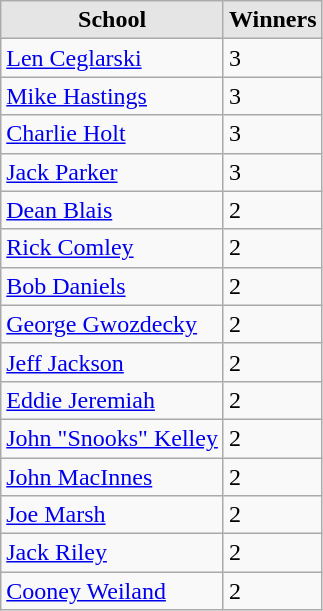<table class="wikitable">
<tr>
<th style="background:#e5e5e5;">School</th>
<th style="background:#e5e5e5;">Winners</th>
</tr>
<tr>
<td><a href='#'>Len Ceglarski</a></td>
<td>3</td>
</tr>
<tr>
<td><a href='#'>Mike Hastings</a></td>
<td>3</td>
</tr>
<tr>
<td><a href='#'>Charlie Holt</a></td>
<td>3</td>
</tr>
<tr>
<td><a href='#'>Jack Parker</a></td>
<td>3</td>
</tr>
<tr>
<td><a href='#'>Dean Blais</a></td>
<td>2</td>
</tr>
<tr>
<td><a href='#'>Rick Comley</a></td>
<td>2</td>
</tr>
<tr>
<td><a href='#'>Bob Daniels</a></td>
<td>2</td>
</tr>
<tr>
<td><a href='#'>George Gwozdecky</a></td>
<td>2</td>
</tr>
<tr>
<td><a href='#'>Jeff Jackson</a></td>
<td>2</td>
</tr>
<tr>
<td><a href='#'>Eddie Jeremiah</a></td>
<td>2</td>
</tr>
<tr>
<td><a href='#'>John "Snooks" Kelley</a></td>
<td>2</td>
</tr>
<tr>
<td><a href='#'>John MacInnes</a></td>
<td>2</td>
</tr>
<tr>
<td><a href='#'>Joe Marsh</a></td>
<td>2</td>
</tr>
<tr>
<td><a href='#'>Jack Riley</a></td>
<td>2</td>
</tr>
<tr>
<td><a href='#'>Cooney Weiland</a></td>
<td>2</td>
</tr>
</table>
